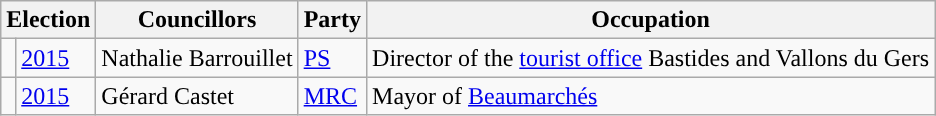<table class="wikitable">
<tr>
<th colspan="2">Election</th>
<th>Councillors</th>
<th>Party</th>
<th>Occupation</th>
</tr>
<tr>
<td style="background-color: "></td>
<td><a href='#'>2015</a></td>
<td>Nathalie Barrouillet</td>
<td><a href='#'>PS</a></td>
<td>Director of the <a href='#'>tourist office</a> Bastides and Vallons du Gers</td>
</tr>
<tr>
<td style="background-color: "></td>
<td><a href='#'>2015</a></td>
<td>Gérard Castet</td>
<td><a href='#'>MRC</a></td>
<td>Mayor of <a href='#'>Beaumarchés</a></td>
</tr>
</table>
